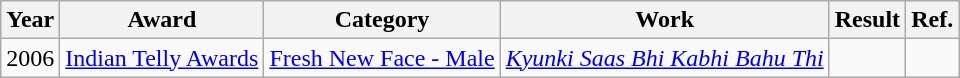<table class="wikitable">
<tr>
<th>Year</th>
<th>Award</th>
<th>Category</th>
<th>Work</th>
<th>Result</th>
<th>Ref.</th>
</tr>
<tr>
<td>2006</td>
<td><a href='#'>Indian Telly Awards</a></td>
<td><a href='#'>Fresh New Face - Male</a></td>
<td><em><a href='#'>Kyunki Saas Bhi Kabhi Bahu Thi</a></em></td>
<td></td>
<td></td>
</tr>
</table>
